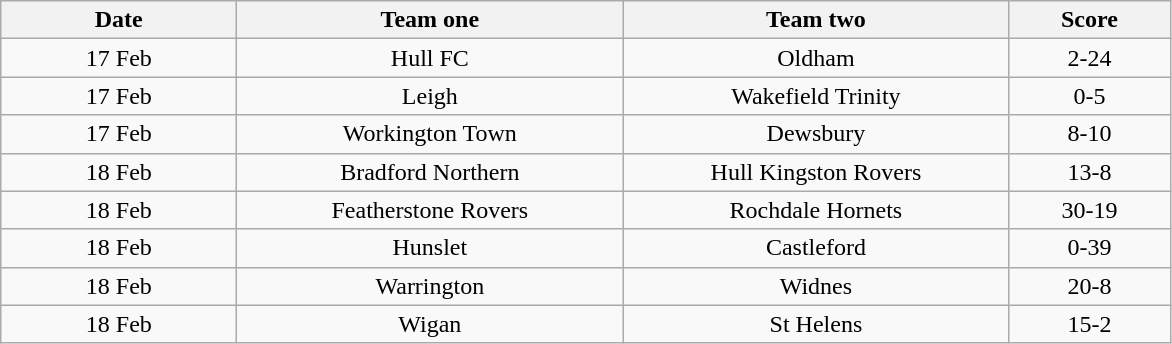<table class="wikitable" style="text-align: center">
<tr>
<th width=150>Date</th>
<th width=250>Team one</th>
<th width=250>Team two</th>
<th width=100>Score</th>
</tr>
<tr>
<td>17 Feb</td>
<td>Hull FC</td>
<td>Oldham</td>
<td>2-24</td>
</tr>
<tr>
<td>17 Feb</td>
<td>Leigh</td>
<td>Wakefield Trinity</td>
<td>0-5</td>
</tr>
<tr>
<td>17 Feb</td>
<td>Workington Town</td>
<td>Dewsbury</td>
<td>8-10</td>
</tr>
<tr>
<td>18 Feb</td>
<td>Bradford Northern</td>
<td>Hull Kingston Rovers</td>
<td>13-8</td>
</tr>
<tr>
<td>18 Feb</td>
<td>Featherstone Rovers</td>
<td>Rochdale Hornets</td>
<td>30-19</td>
</tr>
<tr>
<td>18 Feb</td>
<td>Hunslet</td>
<td>Castleford</td>
<td>0-39</td>
</tr>
<tr>
<td>18 Feb</td>
<td>Warrington</td>
<td>Widnes</td>
<td>20-8</td>
</tr>
<tr>
<td>18 Feb</td>
<td>Wigan</td>
<td>St Helens</td>
<td>15-2</td>
</tr>
</table>
